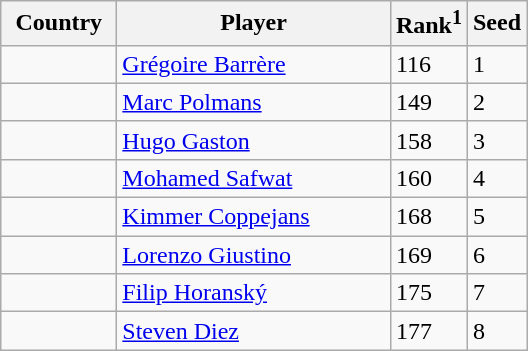<table class="sortable wikitable">
<tr>
<th width="70">Country</th>
<th width="175">Player</th>
<th>Rank<sup>1</sup></th>
<th>Seed</th>
</tr>
<tr>
<td></td>
<td><a href='#'>Grégoire Barrère</a></td>
<td>116</td>
<td>1</td>
</tr>
<tr>
<td></td>
<td><a href='#'>Marc Polmans</a></td>
<td>149</td>
<td>2</td>
</tr>
<tr>
<td></td>
<td><a href='#'>Hugo Gaston</a></td>
<td>158</td>
<td>3</td>
</tr>
<tr>
<td></td>
<td><a href='#'>Mohamed Safwat</a></td>
<td>160</td>
<td>4</td>
</tr>
<tr>
<td></td>
<td><a href='#'>Kimmer Coppejans</a></td>
<td>168</td>
<td>5</td>
</tr>
<tr>
<td></td>
<td><a href='#'>Lorenzo Giustino</a></td>
<td>169</td>
<td>6</td>
</tr>
<tr>
<td></td>
<td><a href='#'>Filip Horanský</a></td>
<td>175</td>
<td>7</td>
</tr>
<tr>
<td></td>
<td><a href='#'>Steven Diez</a></td>
<td>177</td>
<td>8</td>
</tr>
</table>
